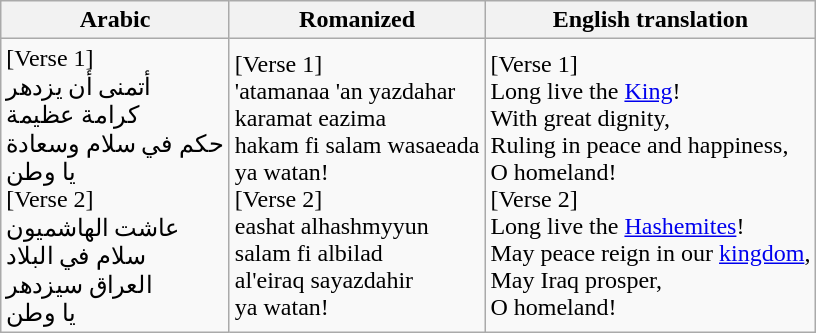<table class="wikitable">
<tr>
<th>Arabic</th>
<th>Romanized</th>
<th>English translation</th>
</tr>
<tr>
<td>[Verse 1]<br>أتمنى أن يزدهر<br>كرامة عظيمة<br>حكم في سلام وسعادة<br>يا وطن<br>[Verse 2]<br>عاشت الهاشميون<br>سلام في البلاد<br>العراق سيزدهر<br>يا وطن</td>
<td>[Verse 1]<br>'atamanaa 'an yazdahar<br>karamat eazima<br>hakam fi salam wasaeada<br>ya watan!<br>[Verse 2]<br>eashat alhashmyyun<br>salam fi albilad<br>al'eiraq sayazdahir<br>ya watan!</td>
<td>[Verse 1]<br>Long live the <a href='#'>King</a>!<br>With great dignity,<br>Ruling in peace and happiness,<br>O homeland!<br>[Verse 2]<br>Long live the <a href='#'>Hashemites</a>!<br>May peace reign in our <a href='#'>kingdom</a>,<br>May Iraq prosper,<br>O homeland!</td>
</tr>
</table>
